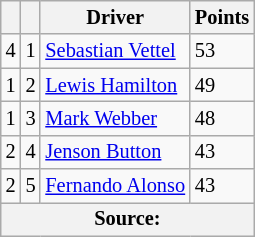<table class="wikitable" style="font-size: 85%;">
<tr>
<th></th>
<th></th>
<th>Driver</th>
<th>Points</th>
</tr>
<tr>
<td align="left"> 4</td>
<td align="center">1</td>
<td> <a href='#'>Sebastian Vettel</a></td>
<td align="left">53</td>
</tr>
<tr>
<td align="left"> 1</td>
<td align="center">2</td>
<td> <a href='#'>Lewis Hamilton</a></td>
<td align="left">49</td>
</tr>
<tr>
<td align="left"> 1</td>
<td align="center">3</td>
<td> <a href='#'>Mark Webber</a></td>
<td align="left">48</td>
</tr>
<tr>
<td align="left"> 2</td>
<td align="center">4</td>
<td> <a href='#'>Jenson Button</a></td>
<td align="left">43</td>
</tr>
<tr>
<td align="left"> 2</td>
<td align="center">5</td>
<td> <a href='#'>Fernando Alonso</a></td>
<td align="left">43</td>
</tr>
<tr>
<th colspan=4>Source:</th>
</tr>
</table>
